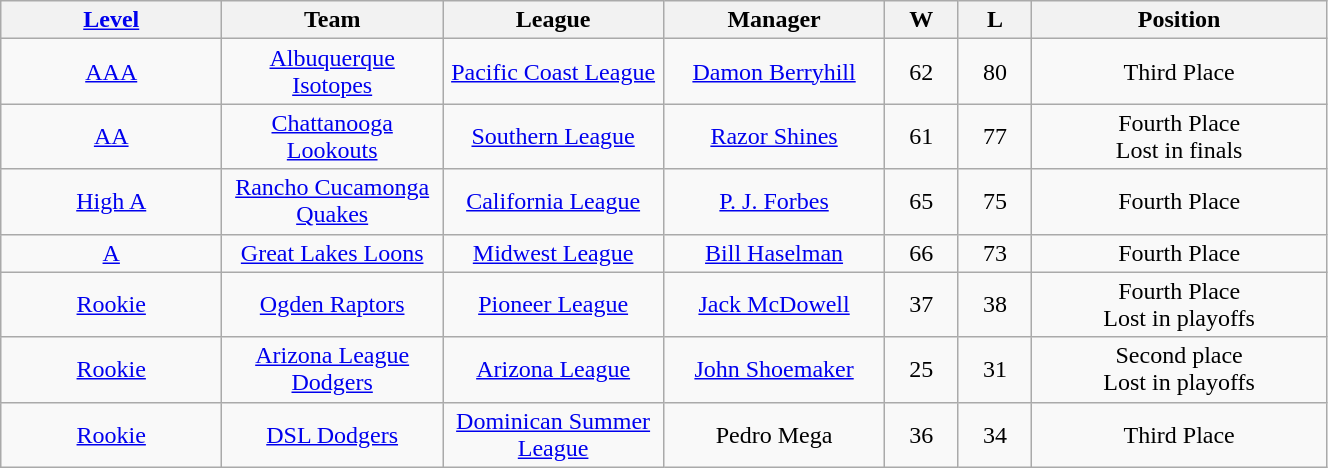<table class="wikitable" style="width:70%; text-align:center;">
<tr>
<th style="width:15%;"><a href='#'>Level</a></th>
<th style="width:15%;">Team</th>
<th style="width:15%;">League</th>
<th style="width:15%;">Manager</th>
<th style="width:5%;">W</th>
<th style="width:5%;">L</th>
<th style="width:20%;">Position</th>
</tr>
<tr>
<td><a href='#'>AAA</a></td>
<td><a href='#'>Albuquerque Isotopes</a></td>
<td><a href='#'>Pacific Coast League</a></td>
<td><a href='#'>Damon Berryhill</a></td>
<td>62</td>
<td>80</td>
<td>Third Place</td>
</tr>
<tr>
<td><a href='#'>AA</a></td>
<td><a href='#'>Chattanooga Lookouts</a></td>
<td><a href='#'>Southern League</a></td>
<td><a href='#'>Razor Shines</a></td>
<td>61</td>
<td>77</td>
<td>Fourth Place<br>Lost in finals</td>
</tr>
<tr>
<td><a href='#'>High A</a></td>
<td><a href='#'>Rancho Cucamonga Quakes</a></td>
<td><a href='#'>California League</a></td>
<td><a href='#'>P. J. Forbes</a></td>
<td>65</td>
<td>75</td>
<td>Fourth Place</td>
</tr>
<tr>
<td><a href='#'>A</a></td>
<td><a href='#'>Great Lakes Loons</a></td>
<td><a href='#'>Midwest League</a></td>
<td><a href='#'>Bill Haselman</a></td>
<td>66</td>
<td>73</td>
<td>Fourth Place</td>
</tr>
<tr>
<td><a href='#'>Rookie</a></td>
<td><a href='#'>Ogden Raptors</a></td>
<td><a href='#'>Pioneer League</a></td>
<td><a href='#'>Jack McDowell</a></td>
<td>37</td>
<td>38</td>
<td>Fourth Place<br> Lost in playoffs</td>
</tr>
<tr>
<td><a href='#'>Rookie</a></td>
<td><a href='#'>Arizona League Dodgers</a></td>
<td><a href='#'>Arizona League</a></td>
<td><a href='#'>John Shoemaker</a></td>
<td>25</td>
<td>31</td>
<td>Second place<br>Lost in playoffs</td>
</tr>
<tr>
<td><a href='#'>Rookie</a></td>
<td><a href='#'>DSL Dodgers</a></td>
<td><a href='#'>Dominican Summer League</a></td>
<td>Pedro Mega</td>
<td>36</td>
<td>34</td>
<td>Third Place</td>
</tr>
</table>
